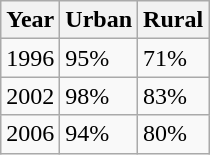<table class="wikitable" border="1">
<tr>
<th>Year</th>
<th>Urban</th>
<th>Rural</th>
</tr>
<tr>
<td>1996</td>
<td>95%</td>
<td>71%</td>
</tr>
<tr>
<td>2002</td>
<td>98%</td>
<td>83%</td>
</tr>
<tr>
<td>2006</td>
<td>94%</td>
<td>80%</td>
</tr>
</table>
